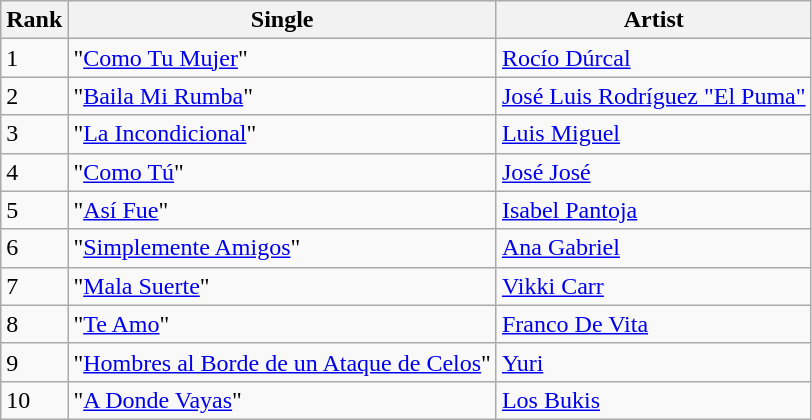<table class="wikitable sortable">
<tr>
<th>Rank</th>
<th>Single</th>
<th>Artist</th>
</tr>
<tr>
<td>1</td>
<td>"<a href='#'>Como Tu Mujer</a>"</td>
<td><a href='#'>Rocío Dúrcal</a></td>
</tr>
<tr>
<td>2</td>
<td>"<a href='#'>Baila Mi Rumba</a>"</td>
<td><a href='#'>José Luis Rodríguez "El Puma"</a></td>
</tr>
<tr>
<td>3</td>
<td>"<a href='#'>La Incondicional</a>"</td>
<td><a href='#'>Luis Miguel</a></td>
</tr>
<tr>
<td>4</td>
<td>"<a href='#'>Como Tú</a>"</td>
<td><a href='#'>José José</a></td>
</tr>
<tr>
<td>5</td>
<td>"<a href='#'>Así Fue</a>"</td>
<td><a href='#'>Isabel Pantoja</a></td>
</tr>
<tr>
<td>6</td>
<td>"<a href='#'>Simplemente Amigos</a>"</td>
<td><a href='#'>Ana Gabriel</a></td>
</tr>
<tr>
<td>7</td>
<td>"<a href='#'>Mala Suerte</a>"</td>
<td><a href='#'>Vikki Carr</a></td>
</tr>
<tr>
<td>8</td>
<td>"<a href='#'>Te Amo</a>"</td>
<td><a href='#'>Franco De Vita</a></td>
</tr>
<tr>
<td>9</td>
<td>"<a href='#'>Hombres al Borde de un Ataque de Celos</a>"</td>
<td><a href='#'>Yuri</a></td>
</tr>
<tr>
<td>10</td>
<td>"<a href='#'>A Donde Vayas</a>"</td>
<td><a href='#'>Los Bukis</a></td>
</tr>
</table>
